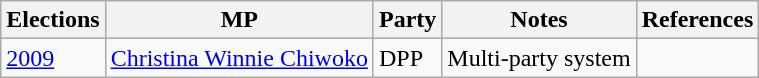<table class="wikitable">
<tr>
<th>Elections</th>
<th>MP</th>
<th>Party</th>
<th>Notes</th>
<th>References</th>
</tr>
<tr>
<td><a href='#'>2009</a></td>
<td><a href='#'>Christina Winnie Chiwoko</a></td>
<td>DPP</td>
<td>Multi-party system</td>
<td></td>
</tr>
</table>
